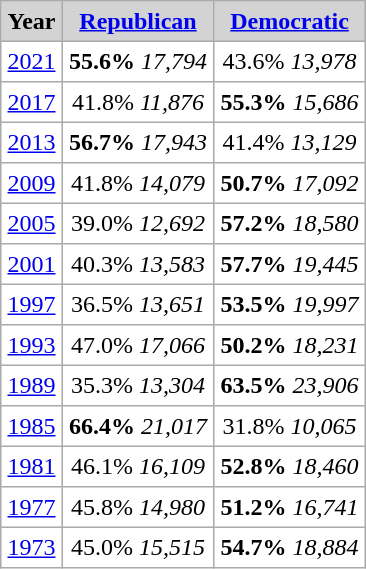<table align="center" border="2" cellpadding="4" cellspacing="0" style="float:right; margin: 1em 1em 1em 0; border: 1px #aaa solid; border-collapse: collapse;">
<tr style="background:lightgrey;">
<th>Year</th>
<th><a href='#'>Republican</a></th>
<th><a href='#'>Democratic</a></th>
</tr>
<tr>
<td align="center" ><a href='#'>2021</a></td>
<td align="center" ><strong>55.6%</strong> <em>17,794</em></td>
<td align="center" >43.6% <em>13,978</em></td>
</tr>
<tr>
<td align="center" ><a href='#'>2017</a></td>
<td align="center" >41.8% <em>11,876</em></td>
<td align="center" ><strong>55.3%</strong> <em>15,686</em></td>
</tr>
<tr>
<td align="center" ><a href='#'>2013</a></td>
<td align="center" ><strong>56.7%</strong> <em>17,943</em></td>
<td align="center" >41.4% <em>13,129</em></td>
</tr>
<tr>
<td align="center" ><a href='#'>2009</a></td>
<td align="center" >41.8% <em>14,079</em></td>
<td align="center" ><strong>50.7%</strong> <em>17,092</em></td>
</tr>
<tr>
<td align="center" ><a href='#'>2005</a></td>
<td align="center" >39.0% <em>12,692</em></td>
<td align="center" ><strong>57.2%</strong> <em>18,580</em></td>
</tr>
<tr>
<td align="center" ><a href='#'>2001</a></td>
<td align="center" >40.3% <em>13,583</em></td>
<td align="center" ><strong>57.7%</strong> <em>19,445</em></td>
</tr>
<tr>
<td align="center" ><a href='#'>1997</a></td>
<td align="center" >36.5% <em>13,651</em></td>
<td align="center" ><strong>53.5%</strong> <em>19,997</em></td>
</tr>
<tr>
<td align="center" ><a href='#'>1993</a></td>
<td align="center" >47.0% <em>17,066</em></td>
<td align="center" ><strong>50.2%</strong> <em>18,231</em></td>
</tr>
<tr>
<td align="center" ><a href='#'>1989</a></td>
<td align="center" >35.3% <em>13,304</em></td>
<td align="center" ><strong>63.5%</strong> <em>23,906</em></td>
</tr>
<tr>
<td align="center" ><a href='#'>1985</a></td>
<td align="center" ><strong>66.4%</strong> <em>21,017</em></td>
<td align="center" >31.8% <em>10,065</em></td>
</tr>
<tr>
<td align="center" ><a href='#'>1981</a></td>
<td align="center" >46.1% <em>16,109</em></td>
<td align="center" ><strong>52.8%</strong> <em>18,460</em></td>
</tr>
<tr>
<td align="center" ><a href='#'>1977</a></td>
<td align="center" >45.8% <em>14,980</em></td>
<td align="center" ><strong>51.2%</strong> <em>16,741</em></td>
</tr>
<tr>
<td align="center" ><a href='#'>1973</a></td>
<td align="center" >45.0% <em>15,515</em></td>
<td align="center" ><strong>54.7%</strong> <em>18,884</em></td>
</tr>
</table>
